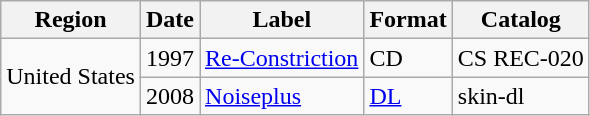<table class="wikitable">
<tr>
<th>Region</th>
<th>Date</th>
<th>Label</th>
<th>Format</th>
<th>Catalog</th>
</tr>
<tr>
<td rowspan="2">United States</td>
<td>1997</td>
<td><a href='#'>Re-Constriction</a></td>
<td>CD</td>
<td>CS REC-020</td>
</tr>
<tr>
<td>2008</td>
<td><a href='#'>Noiseplus</a></td>
<td><a href='#'>DL</a></td>
<td>skin-dl</td>
</tr>
</table>
